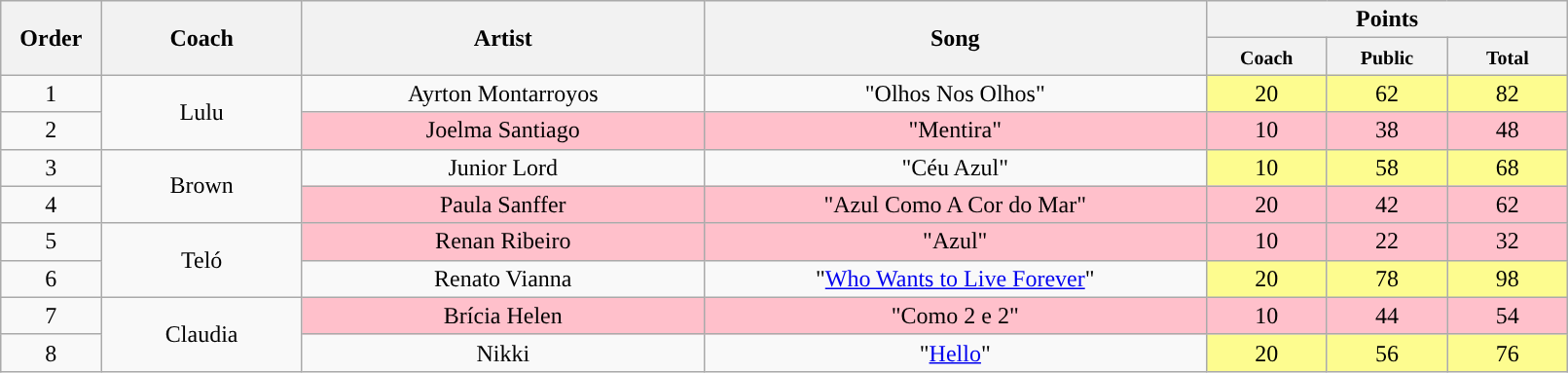<table class="wikitable" style="text-align:center; width:85%;">
<tr>
<th rowspan=2 scope="col" width="05%">Order</th>
<th rowspan=2 scope="col" width="10%">Coach</th>
<th rowspan=2 scope="col" width="20%">Artist</th>
<th rowspan=2 scope="col" width="25%">Song</th>
<th colspan=3 scope="col" width="18%">Points</th>
</tr>
<tr>
<th width="06%"><small>Coach</small></th>
<th width="06%"><small>Public</small></th>
<th width="06%"><small>Total</small></th>
</tr>
<tr>
<td>1</td>
<td rowspan=2>Lulu</td>
<td>Ayrton Montarroyos</td>
<td>"Olhos Nos Olhos"</td>
<td bgcolor="FDFC8F">20</td>
<td bgcolor="FDFC8F">62</td>
<td bgcolor="FDFC8F">82</td>
</tr>
<tr>
<td>2</td>
<td bgcolor="FFC0CB">Joelma Santiago</td>
<td bgcolor="FFC0CB">"Mentira"</td>
<td bgcolor="FFC0CB">10</td>
<td bgcolor="FFC0CB">38</td>
<td bgcolor="FFC0CB">48</td>
</tr>
<tr>
<td>3</td>
<td rowspan=2>Brown</td>
<td>Junior Lord</td>
<td>"Céu Azul"</td>
<td bgcolor="FDFC8F">10</td>
<td bgcolor="FDFC8F">58</td>
<td bgcolor="FDFC8F">68</td>
</tr>
<tr>
<td>4</td>
<td bgcolor="FFC0CB">Paula Sanffer</td>
<td bgcolor="FFC0CB">"Azul Como A Cor do Mar"</td>
<td bgcolor="FFC0CB">20</td>
<td bgcolor="FFC0CB">42</td>
<td bgcolor="FFC0CB">62</td>
</tr>
<tr>
<td>5</td>
<td rowspan=2>Teló</td>
<td bgcolor="FFC0CB">Renan Ribeiro</td>
<td bgcolor="FFC0CB">"Azul"</td>
<td bgcolor="FFC0CB">10</td>
<td bgcolor="FFC0CB">22</td>
<td bgcolor="FFC0CB">32</td>
</tr>
<tr>
<td>6</td>
<td>Renato Vianna</td>
<td>"<a href='#'>Who Wants to Live Forever</a>"</td>
<td bgcolor="FDFC8F">20</td>
<td bgcolor="FDFC8F">78</td>
<td bgcolor="FDFC8F">98</td>
</tr>
<tr>
<td>7</td>
<td rowspan=2>Claudia</td>
<td bgcolor="FFC0CB">Brícia Helen</td>
<td bgcolor="FFC0CB">"Como 2 e 2"</td>
<td bgcolor="FFC0CB">10</td>
<td bgcolor="FFC0CB">44</td>
<td bgcolor="FFC0CB">54</td>
</tr>
<tr>
<td>8</td>
<td>Nikki</td>
<td>"<a href='#'>Hello</a>"</td>
<td bgcolor="FDFC8F">20</td>
<td bgcolor="FDFC8F">56</td>
<td bgcolor="FDFC8F">76</td>
</tr>
</table>
